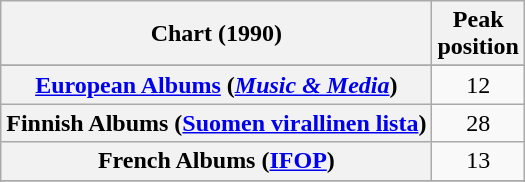<table class="wikitable sortable plainrowheaders" style="text-align:center">
<tr>
<th scope="col">Chart (1990)</th>
<th scope="col">Peak<br>position</th>
</tr>
<tr>
</tr>
<tr>
<th scope="row"><a href='#'>European Albums</a> (<em><a href='#'>Music & Media</a></em>)</th>
<td>12</td>
</tr>
<tr>
<th scope="row">Finnish Albums (<a href='#'>Suomen virallinen lista</a>)</th>
<td>28</td>
</tr>
<tr>
<th scope="row">French Albums (<a href='#'>IFOP</a>)</th>
<td>13</td>
</tr>
<tr>
</tr>
<tr>
</tr>
<tr>
</tr>
</table>
